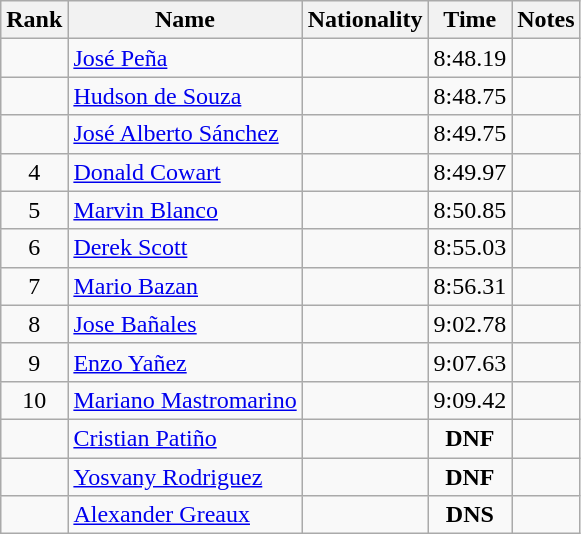<table class="wikitable sortable" style="text-align:center">
<tr>
<th>Rank</th>
<th>Name</th>
<th>Nationality</th>
<th>Time</th>
<th>Notes</th>
</tr>
<tr>
<td></td>
<td align=left><a href='#'>José Peña</a></td>
<td align=left></td>
<td>8:48.19</td>
<td></td>
</tr>
<tr>
<td></td>
<td align=left><a href='#'>Hudson de Souza</a></td>
<td align=left></td>
<td>8:48.75</td>
<td></td>
</tr>
<tr>
<td></td>
<td align=left><a href='#'>José Alberto Sánchez</a></td>
<td align=left></td>
<td>8:49.75</td>
<td></td>
</tr>
<tr>
<td>4</td>
<td align=left><a href='#'>Donald Cowart</a></td>
<td align=left></td>
<td>8:49.97</td>
<td></td>
</tr>
<tr>
<td>5</td>
<td align=left><a href='#'>Marvin Blanco</a></td>
<td align=left></td>
<td>8:50.85</td>
<td></td>
</tr>
<tr>
<td>6</td>
<td align=left><a href='#'>Derek Scott</a></td>
<td align=left></td>
<td>8:55.03</td>
<td></td>
</tr>
<tr>
<td>7</td>
<td align=left><a href='#'>Mario Bazan</a></td>
<td align=left></td>
<td>8:56.31</td>
<td></td>
</tr>
<tr>
<td>8</td>
<td align=left><a href='#'>Jose Bañales</a></td>
<td align=left></td>
<td>9:02.78</td>
<td></td>
</tr>
<tr>
<td>9</td>
<td align=left><a href='#'>Enzo Yañez</a></td>
<td align=left></td>
<td>9:07.63</td>
<td></td>
</tr>
<tr>
<td>10</td>
<td align=left><a href='#'>Mariano Mastromarino</a></td>
<td align=left></td>
<td>9:09.42</td>
<td></td>
</tr>
<tr>
<td></td>
<td align=left><a href='#'>Cristian Patiño</a></td>
<td align=left></td>
<td><strong>DNF</strong></td>
<td></td>
</tr>
<tr>
<td></td>
<td align=left><a href='#'>Yosvany Rodriguez</a></td>
<td align=left></td>
<td><strong>DNF</strong></td>
<td></td>
</tr>
<tr>
<td></td>
<td align=left><a href='#'>Alexander Greaux</a></td>
<td align=left></td>
<td><strong>DNS</strong></td>
<td></td>
</tr>
</table>
